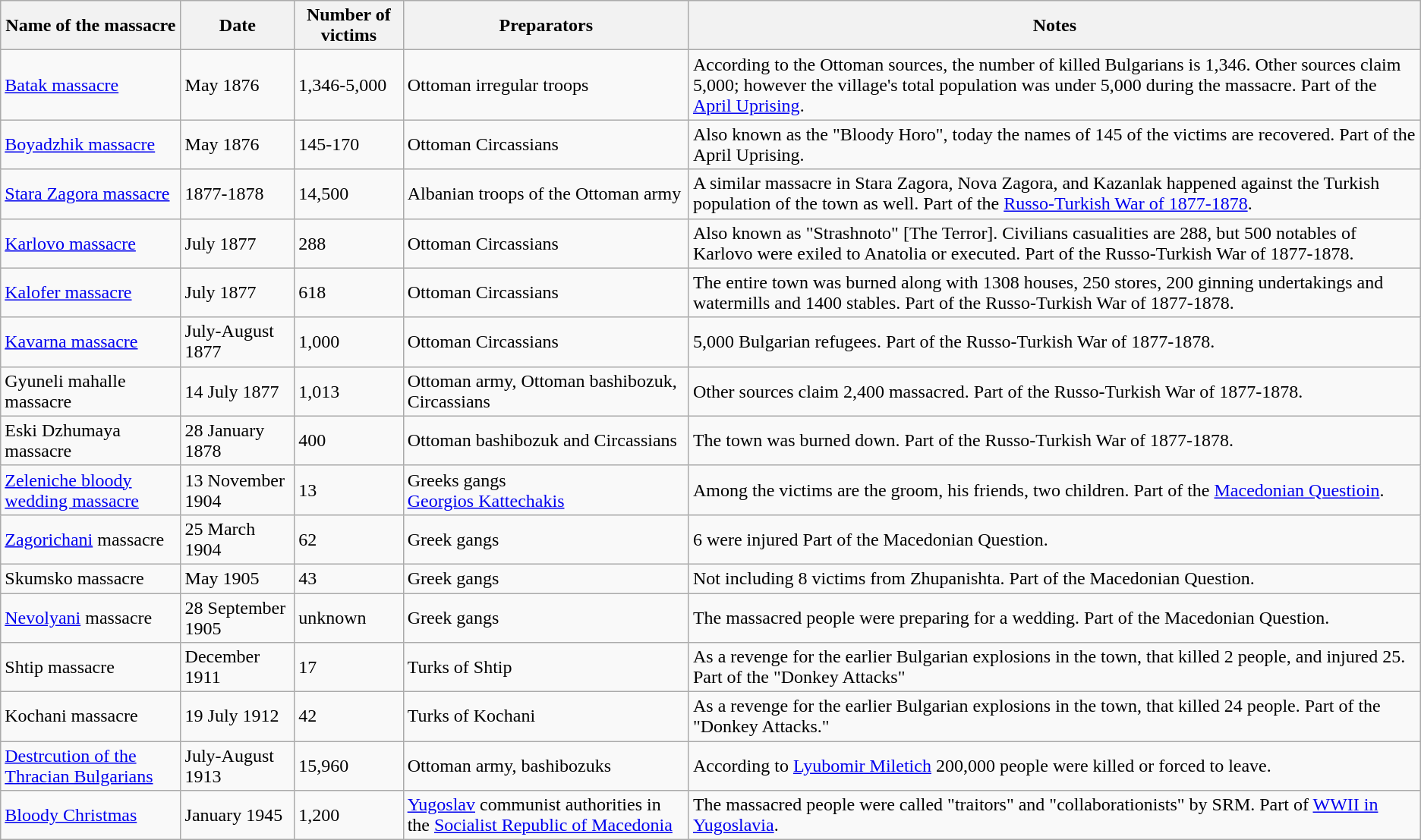<table class="wikitable">
<tr>
<th>Name of the massacre</th>
<th>Date</th>
<th>Number of victims</th>
<th>Preparators</th>
<th>Notes</th>
</tr>
<tr>
<td><a href='#'>Batak massacre</a></td>
<td>May 1876</td>
<td>1,346-5,000</td>
<td>Ottoman irregular troops</td>
<td>According to the Ottoman sources, the number of killed Bulgarians is 1,346. Other sources claim 5,000; however the village's total population was under 5,000 during the massacre. Part of the <a href='#'>April Uprising</a>.</td>
</tr>
<tr>
<td><a href='#'>Boyadzhik massacre</a></td>
<td>May 1876</td>
<td>145-170</td>
<td>Ottoman Circassians</td>
<td>Also known as the "Bloody Horo", today the names of 145 of the victims are recovered. Part of the April Uprising.</td>
</tr>
<tr>
<td><a href='#'>Stara Zagora massacre</a></td>
<td>1877-1878</td>
<td>14,500</td>
<td>Albanian troops of the Ottoman army</td>
<td>A similar massacre in Stara Zagora, Nova Zagora, and Kazanlak happened against the Turkish population of the town as well. Part of the <a href='#'>Russo-Turkish War of 1877-1878</a>.</td>
</tr>
<tr>
<td><a href='#'>Karlovo massacre</a></td>
<td>July 1877</td>
<td>288</td>
<td>Ottoman Circassians</td>
<td>Also known as "Strashnoto" [The Terror]. Civilians casualities are 288, but 500 notables of Karlovo were exiled to Anatolia or executed. Part of the Russo-Turkish War of 1877-1878.</td>
</tr>
<tr>
<td><a href='#'>Kalofer massacre</a></td>
<td>July 1877</td>
<td>618</td>
<td>Ottoman Circassians</td>
<td>The entire town was burned along with 1308 houses, 250 stores, 200 ginning undertakings and watermills and 1400 stables. Part of the Russo-Turkish War of 1877-1878.</td>
</tr>
<tr>
<td><a href='#'>Kavarna massacre</a></td>
<td>July-August 1877</td>
<td>1,000</td>
<td>Ottoman Circassians</td>
<td>5,000 Bulgarian refugees. Part of the Russo-Turkish War of 1877-1878.</td>
</tr>
<tr>
<td>Gyuneli mahalle massacre</td>
<td>14 July 1877</td>
<td>1,013</td>
<td>Ottoman army, Ottoman bashibozuk, Circassians</td>
<td>Other sources claim 2,400 massacred. Part of the Russo-Turkish War of 1877-1878.</td>
</tr>
<tr>
<td>Eski Dzhumaya massacre</td>
<td>28 January 1878</td>
<td>400</td>
<td>Оttoman bashibozuk and Circassians</td>
<td>The town was burned down. Part of the Russo-Turkish War of 1877-1878.</td>
</tr>
<tr>
<td><a href='#'>Zeleniche bloody wedding massacre</a></td>
<td>13 November 1904</td>
<td>13</td>
<td>Greeks gangs<br><a href='#'>Georgios Kattechakis</a></td>
<td>Among the victims are the groom, his friends, two children. Part of the <a href='#'>Macedonian Questioin</a>.</td>
</tr>
<tr>
<td><a href='#'>Zagorichani</a> massacre</td>
<td>25 March 1904</td>
<td>62</td>
<td>Greek gangs</td>
<td>6 were injured Part of the Macedonian Question.</td>
</tr>
<tr>
<td>Skumsko massacre</td>
<td>May 1905</td>
<td>43</td>
<td>Greek gangs</td>
<td>Not including 8 victims from Zhupanishta.  Part of the Macedonian Question.</td>
</tr>
<tr>
<td><a href='#'>Nevolyani</a> massacre</td>
<td>28 September 1905</td>
<td>unknown</td>
<td>Greek gangs</td>
<td>The massacred people were preparing for a wedding. Part of the Macedonian Question.</td>
</tr>
<tr>
<td>Shtip massacre</td>
<td>December 1911</td>
<td>17</td>
<td>Turks of Shtip</td>
<td>As a revenge for the earlier Bulgarian explosions in the town, that killed 2 people, and injured 25. Part of the "Donkey Attacks"</td>
</tr>
<tr>
<td>Kochani massacre</td>
<td>19 July 1912</td>
<td>42</td>
<td>Turks of Kochani</td>
<td>As a revenge for the earlier Bulgarian explosions in the town, that killed 24 people. Part of the "Donkey Attacks."</td>
</tr>
<tr>
<td><a href='#'>Destrcution of the Thracian Bulgarians</a></td>
<td>July-August 1913</td>
<td>15,960</td>
<td>Ottoman army, bashibozuks</td>
<td>According to <a href='#'>Lyubomir Miletich</a> 200,000 people were killed or forced to leave.</td>
</tr>
<tr>
<td><a href='#'>Bloody Christmas</a></td>
<td>January 1945</td>
<td>1,200</td>
<td><a href='#'>Yugoslav</a> communist authorities in the <a href='#'>Socialist Republic of Macedonia</a></td>
<td>The massacred people were called "traitors" and "collaborationists" by SRM. Part of <a href='#'>WWII in Yugoslavia</a>.</td>
</tr>
</table>
